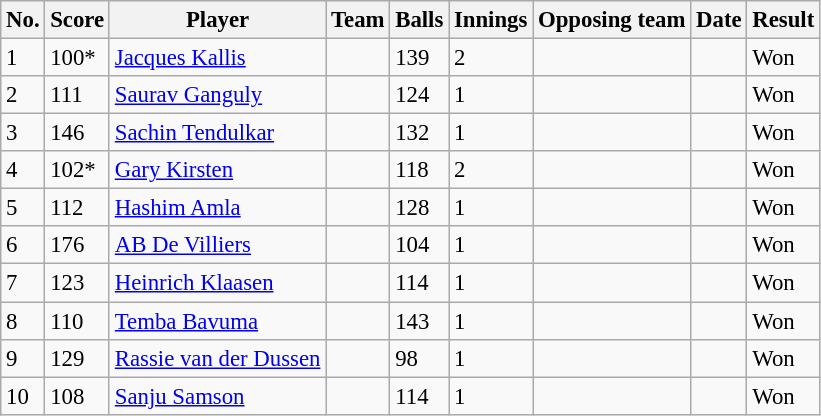<table class="wikitable sortable" style="font-size:95%">
<tr>
<th>No.</th>
<th>Score</th>
<th>Player</th>
<th>Team</th>
<th>Balls</th>
<th>Innings</th>
<th>Opposing team</th>
<th>Date</th>
<th>Result</th>
</tr>
<tr>
<td>1</td>
<td>100*</td>
<td><a href='#'>Jacques Kallis</a></td>
<td></td>
<td> 139</td>
<td>2</td>
<td></td>
<td></td>
<td>Won</td>
</tr>
<tr>
<td>2</td>
<td>111</td>
<td><a href='#'>Saurav Ganguly</a></td>
<td></td>
<td> 124</td>
<td>1</td>
<td></td>
<td></td>
<td>Won</td>
</tr>
<tr>
<td>3</td>
<td>146</td>
<td><a href='#'>Sachin Tendulkar</a></td>
<td></td>
<td> 132</td>
<td>1</td>
<td></td>
<td></td>
<td>Won</td>
</tr>
<tr>
<td>4</td>
<td>102*</td>
<td><a href='#'>Gary Kirsten</a></td>
<td></td>
<td> 118</td>
<td>2</td>
<td></td>
<td></td>
<td>Won</td>
</tr>
<tr>
<td>5</td>
<td>112</td>
<td><a href='#'>Hashim Amla</a></td>
<td></td>
<td> 128</td>
<td>1</td>
<td></td>
<td></td>
<td>Won</td>
</tr>
<tr>
<td>6</td>
<td>176</td>
<td><a href='#'>AB De Villiers</a></td>
<td></td>
<td> 104</td>
<td>1</td>
<td></td>
<td></td>
<td>Won</td>
</tr>
<tr>
<td>7</td>
<td>123</td>
<td><a href='#'>Heinrich Klaasen</a></td>
<td></td>
<td> 114</td>
<td>1</td>
<td></td>
<td></td>
<td>Won</td>
</tr>
<tr>
<td>8</td>
<td>110</td>
<td><a href='#'>Temba Bavuma</a></td>
<td></td>
<td> 143</td>
<td>1</td>
<td></td>
<td></td>
<td>Won</td>
</tr>
<tr>
<td>9</td>
<td>129</td>
<td><a href='#'>Rassie van der Dussen</a></td>
<td></td>
<td> 98</td>
<td>1</td>
<td></td>
<td></td>
<td>Won</td>
</tr>
<tr>
<td>10</td>
<td>108</td>
<td><a href='#'>Sanju Samson</a></td>
<td></td>
<td> 114</td>
<td>1</td>
<td></td>
<td></td>
<td>Won</td>
</tr>
</table>
